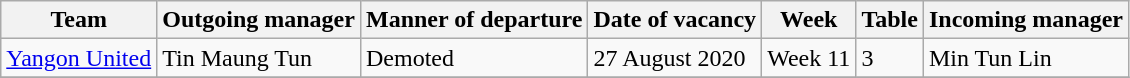<table class="wikitable">
<tr>
<th>Team</th>
<th>Outgoing manager</th>
<th>Manner of departure</th>
<th>Date of vacancy</th>
<th>Week</th>
<th>Table</th>
<th>Incoming manager</th>
</tr>
<tr>
<td><a href='#'>Yangon United</a></td>
<td> Tin Maung Tun</td>
<td>Demoted</td>
<td>27 August 2020</td>
<td>Week 11</td>
<td>3</td>
<td>  Min Tun Lin</td>
</tr>
<tr>
</tr>
</table>
